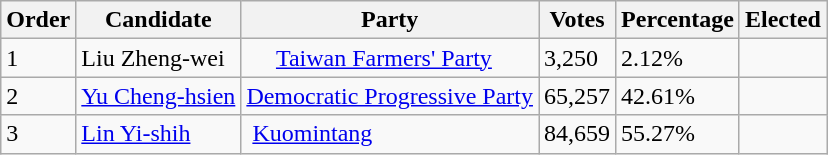<table class="wikitable">
<tr>
<th>Order</th>
<th>Candidate</th>
<th>Party</th>
<th>Votes</th>
<th>Percentage</th>
<th>Elected</th>
</tr>
<tr>
<td>1</td>
<td>Liu Zheng-wei</td>
<td>     <a href='#'>Taiwan Farmers' Party</a></td>
<td>3,250</td>
<td>2.12%</td>
<td></td>
</tr>
<tr>
<td>2</td>
<td><a href='#'>Yu Cheng-hsien</a></td>
<td><a href='#'>Democratic Progressive Party</a></td>
<td>65,257</td>
<td>42.61%</td>
<td></td>
</tr>
<tr>
<td>3</td>
<td><a href='#'>Lin Yi-shih</a></td>
<td> <a href='#'>Kuomintang</a></td>
<td>84,659</td>
<td>55.27%</td>
<td><div></div></td>
</tr>
</table>
